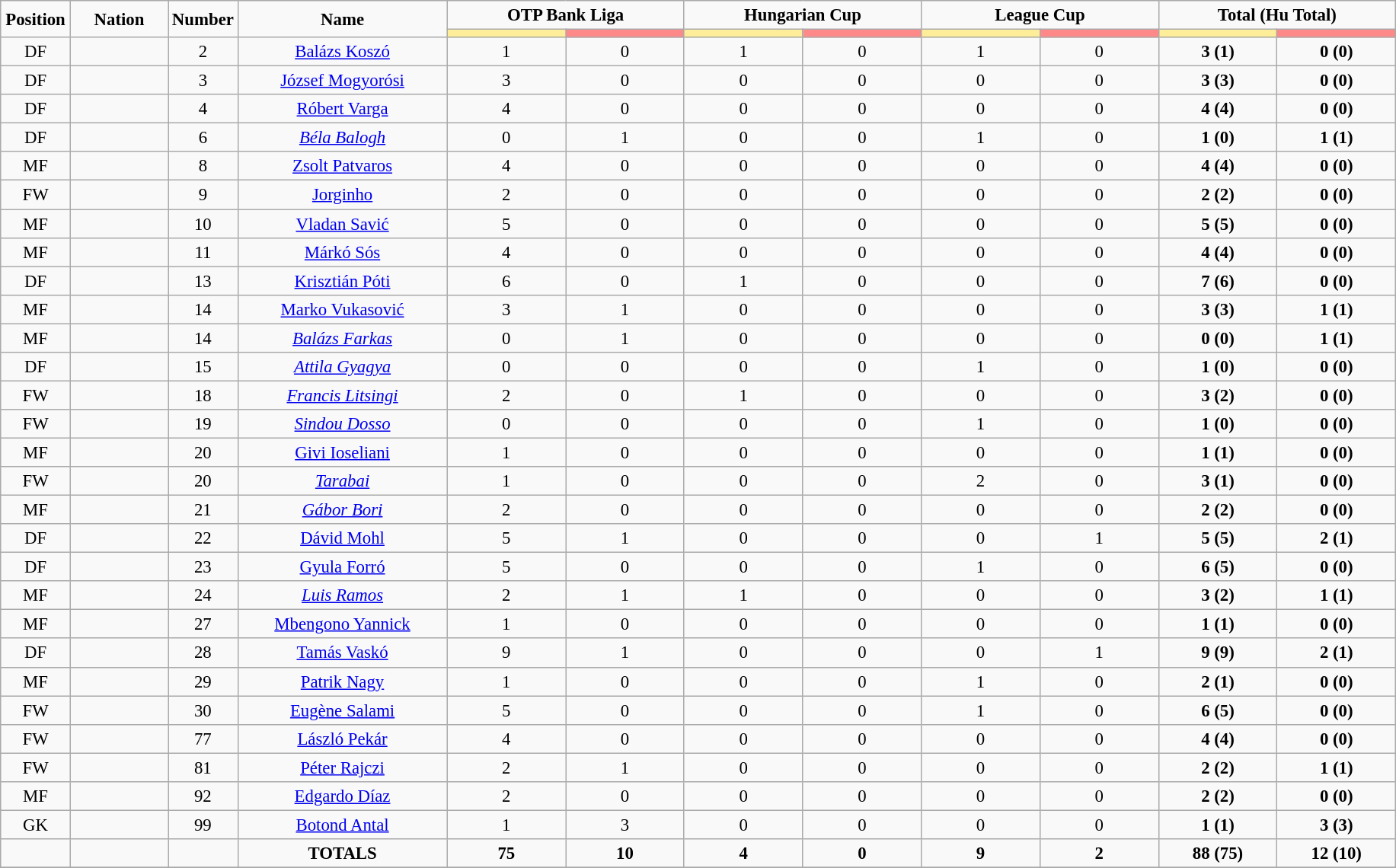<table class="wikitable" style="font-size: 95%; text-align: center;">
<tr>
<td rowspan="2" width="5%" align="center"><strong>Position</strong></td>
<td rowspan="2" width="7%" align="center"><strong>Nation</strong></td>
<td rowspan="2" width="5%" align="center"><strong>Number</strong></td>
<td rowspan="2" width="15%" align="center"><strong>Name</strong></td>
<td colspan="2" align="center"><strong>OTP Bank Liga</strong></td>
<td colspan="2" align="center"><strong>Hungarian Cup</strong></td>
<td colspan="2" align="center"><strong>League Cup</strong></td>
<td colspan="2" align="center"><strong>Total (Hu Total)</strong></td>
</tr>
<tr>
<th width=60 style="background: #FFEE99"></th>
<th width=60 style="background: #FF8888"></th>
<th width=60 style="background: #FFEE99"></th>
<th width=60 style="background: #FF8888"></th>
<th width=60 style="background: #FFEE99"></th>
<th width=60 style="background: #FF8888"></th>
<th width=60 style="background: #FFEE99"></th>
<th width=60 style="background: #FF8888"></th>
</tr>
<tr>
<td>DF</td>
<td></td>
<td>2</td>
<td><a href='#'>Balázs Koszó</a></td>
<td>1</td>
<td>0</td>
<td>1</td>
<td>0</td>
<td>1</td>
<td>0</td>
<td><strong>3 (1)</strong></td>
<td><strong>0 (0)</strong></td>
</tr>
<tr>
<td>DF</td>
<td></td>
<td>3</td>
<td><a href='#'>József Mogyorósi</a></td>
<td>3</td>
<td>0</td>
<td>0</td>
<td>0</td>
<td>0</td>
<td>0</td>
<td><strong>3 (3)</strong></td>
<td><strong>0 (0)</strong></td>
</tr>
<tr>
<td>DF</td>
<td></td>
<td>4</td>
<td><a href='#'>Róbert Varga</a></td>
<td>4</td>
<td>0</td>
<td>0</td>
<td>0</td>
<td>0</td>
<td>0</td>
<td><strong>4 (4)</strong></td>
<td><strong>0 (0)</strong></td>
</tr>
<tr>
<td>DF</td>
<td></td>
<td>6</td>
<td><em><a href='#'>Béla Balogh</a></em></td>
<td>0</td>
<td>1</td>
<td>0</td>
<td>0</td>
<td>1</td>
<td>0</td>
<td><strong>1 (0)</strong></td>
<td><strong>1 (1)</strong></td>
</tr>
<tr>
<td>MF</td>
<td></td>
<td>8</td>
<td><a href='#'>Zsolt Patvaros</a></td>
<td>4</td>
<td>0</td>
<td>0</td>
<td>0</td>
<td>0</td>
<td>0</td>
<td><strong>4 (4)</strong></td>
<td><strong>0 (0)</strong></td>
</tr>
<tr>
<td>FW</td>
<td></td>
<td>9</td>
<td><a href='#'>Jorginho</a></td>
<td>2</td>
<td>0</td>
<td>0</td>
<td>0</td>
<td>0</td>
<td>0</td>
<td><strong>2 (2)</strong></td>
<td><strong>0 (0)</strong></td>
</tr>
<tr>
<td>MF</td>
<td></td>
<td>10</td>
<td><a href='#'>Vladan Savić</a></td>
<td>5</td>
<td>0</td>
<td>0</td>
<td>0</td>
<td>0</td>
<td>0</td>
<td><strong>5 (5)</strong></td>
<td><strong>0 (0)</strong></td>
</tr>
<tr>
<td>MF</td>
<td></td>
<td>11</td>
<td><a href='#'>Márkó Sós</a></td>
<td>4</td>
<td>0</td>
<td>0</td>
<td>0</td>
<td>0</td>
<td>0</td>
<td><strong>4 (4)</strong></td>
<td><strong>0 (0)</strong></td>
</tr>
<tr>
<td>DF</td>
<td></td>
<td>13</td>
<td><a href='#'>Krisztián Póti</a></td>
<td>6</td>
<td>0</td>
<td>1</td>
<td>0</td>
<td>0</td>
<td>0</td>
<td><strong>7 (6)</strong></td>
<td><strong>0 (0)</strong></td>
</tr>
<tr>
<td>MF</td>
<td></td>
<td>14</td>
<td><a href='#'>Marko Vukasović</a></td>
<td>3</td>
<td>1</td>
<td>0</td>
<td>0</td>
<td>0</td>
<td>0</td>
<td><strong>3 (3)</strong></td>
<td><strong>1 (1)</strong></td>
</tr>
<tr>
<td>MF</td>
<td></td>
<td>14</td>
<td><em><a href='#'>Balázs Farkas</a></em></td>
<td>0</td>
<td>1</td>
<td>0</td>
<td>0</td>
<td>0</td>
<td>0</td>
<td><strong>0 (0)</strong></td>
<td><strong>1 (1)</strong></td>
</tr>
<tr>
<td>DF</td>
<td></td>
<td>15</td>
<td><em><a href='#'>Attila Gyagya</a></em></td>
<td>0</td>
<td>0</td>
<td>0</td>
<td>0</td>
<td>1</td>
<td>0</td>
<td><strong>1 (0)</strong></td>
<td><strong>0 (0)</strong></td>
</tr>
<tr>
<td>FW</td>
<td></td>
<td>18</td>
<td><em><a href='#'>Francis Litsingi</a></em></td>
<td>2</td>
<td>0</td>
<td>1</td>
<td>0</td>
<td>0</td>
<td>0</td>
<td><strong>3 (2)</strong></td>
<td><strong>0 (0)</strong></td>
</tr>
<tr>
<td>FW</td>
<td></td>
<td>19</td>
<td><em><a href='#'>Sindou Dosso</a></em></td>
<td>0</td>
<td>0</td>
<td>0</td>
<td>0</td>
<td>1</td>
<td>0</td>
<td><strong>1 (0)</strong></td>
<td><strong>0 (0)</strong></td>
</tr>
<tr>
<td>MF</td>
<td></td>
<td>20</td>
<td><a href='#'>Givi Ioseliani</a></td>
<td>1</td>
<td>0</td>
<td>0</td>
<td>0</td>
<td>0</td>
<td>0</td>
<td><strong>1 (1)</strong></td>
<td><strong>0 (0)</strong></td>
</tr>
<tr>
<td>FW</td>
<td></td>
<td>20</td>
<td><em><a href='#'>Tarabai</a></em></td>
<td>1</td>
<td>0</td>
<td>0</td>
<td>0</td>
<td>2</td>
<td>0</td>
<td><strong>3 (1)</strong></td>
<td><strong>0 (0)</strong></td>
</tr>
<tr>
<td>MF</td>
<td></td>
<td>21</td>
<td><em><a href='#'>Gábor Bori</a></em></td>
<td>2</td>
<td>0</td>
<td>0</td>
<td>0</td>
<td>0</td>
<td>0</td>
<td><strong>2 (2)</strong></td>
<td><strong>0 (0)</strong></td>
</tr>
<tr>
<td>DF</td>
<td></td>
<td>22</td>
<td><a href='#'>Dávid Mohl</a></td>
<td>5</td>
<td>1</td>
<td>0</td>
<td>0</td>
<td>0</td>
<td>1</td>
<td><strong>5 (5)</strong></td>
<td><strong>2 (1)</strong></td>
</tr>
<tr>
<td>DF</td>
<td></td>
<td>23</td>
<td><a href='#'>Gyula Forró</a></td>
<td>5</td>
<td>0</td>
<td>0</td>
<td>0</td>
<td>1</td>
<td>0</td>
<td><strong>6 (5)</strong></td>
<td><strong>0 (0)</strong></td>
</tr>
<tr>
<td>MF</td>
<td></td>
<td>24</td>
<td><em><a href='#'>Luis Ramos</a></em></td>
<td>2</td>
<td>1</td>
<td>1</td>
<td>0</td>
<td>0</td>
<td>0</td>
<td><strong>3 (2)</strong></td>
<td><strong>1 (1)</strong></td>
</tr>
<tr>
<td>MF</td>
<td></td>
<td>27</td>
<td><a href='#'>Mbengono Yannick</a></td>
<td>1</td>
<td>0</td>
<td>0</td>
<td>0</td>
<td>0</td>
<td>0</td>
<td><strong>1 (1)</strong></td>
<td><strong>0 (0)</strong></td>
</tr>
<tr>
<td>DF</td>
<td></td>
<td>28</td>
<td><a href='#'>Tamás Vaskó</a></td>
<td>9</td>
<td>1</td>
<td>0</td>
<td>0</td>
<td>0</td>
<td>1</td>
<td><strong>9 (9)</strong></td>
<td><strong>2 (1)</strong></td>
</tr>
<tr>
<td>MF</td>
<td></td>
<td>29</td>
<td><a href='#'>Patrik Nagy</a></td>
<td>1</td>
<td>0</td>
<td>0</td>
<td>0</td>
<td>1</td>
<td>0</td>
<td><strong>2 (1)</strong></td>
<td><strong>0 (0)</strong></td>
</tr>
<tr>
<td>FW</td>
<td></td>
<td>30</td>
<td><a href='#'>Eugène Salami</a></td>
<td>5</td>
<td>0</td>
<td>0</td>
<td>0</td>
<td>1</td>
<td>0</td>
<td><strong>6 (5)</strong></td>
<td><strong>0 (0)</strong></td>
</tr>
<tr>
<td>FW</td>
<td></td>
<td>77</td>
<td><a href='#'>László Pekár</a></td>
<td>4</td>
<td>0</td>
<td>0</td>
<td>0</td>
<td>0</td>
<td>0</td>
<td><strong>4 (4)</strong></td>
<td><strong>0 (0)</strong></td>
</tr>
<tr>
<td>FW</td>
<td></td>
<td>81</td>
<td><a href='#'>Péter Rajczi</a></td>
<td>2</td>
<td>1</td>
<td>0</td>
<td>0</td>
<td>0</td>
<td>0</td>
<td><strong>2 (2)</strong></td>
<td><strong>1 (1)</strong></td>
</tr>
<tr>
<td>MF</td>
<td></td>
<td>92</td>
<td><a href='#'>Edgardo Díaz</a></td>
<td>2</td>
<td>0</td>
<td>0</td>
<td>0</td>
<td>0</td>
<td>0</td>
<td><strong>2 (2)</strong></td>
<td><strong>0 (0)</strong></td>
</tr>
<tr>
<td>GK</td>
<td></td>
<td>99</td>
<td><a href='#'>Botond Antal</a></td>
<td>1</td>
<td>3</td>
<td>0</td>
<td>0</td>
<td>0</td>
<td>0</td>
<td><strong>1 (1)</strong></td>
<td><strong>3 (3)</strong></td>
</tr>
<tr>
<td></td>
<td></td>
<td></td>
<td><strong>TOTALS</strong></td>
<td><strong>75</strong></td>
<td><strong>10</strong></td>
<td><strong>4</strong></td>
<td><strong>0</strong></td>
<td><strong>9</strong></td>
<td><strong>2</strong></td>
<td><strong>88 (75)</strong></td>
<td><strong>12 (10)</strong></td>
</tr>
<tr>
</tr>
</table>
